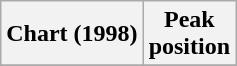<table class="wikitable sortable plainrowheaders">
<tr>
<th scope="col">Chart (1998)</th>
<th scope="col">Peak<br>position</th>
</tr>
<tr>
</tr>
</table>
